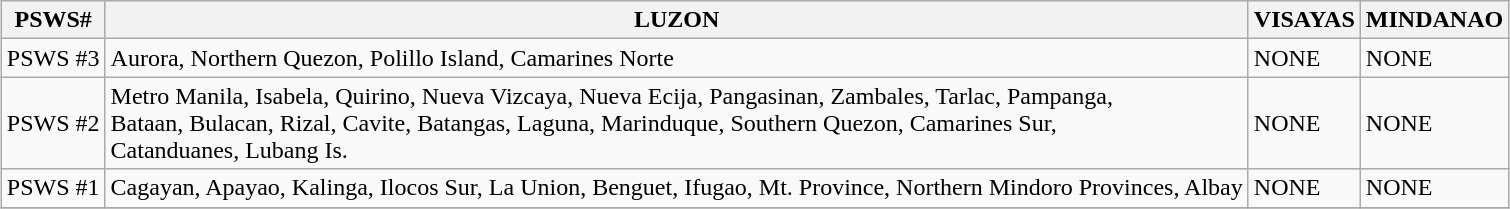<table class="wikitable" style="margin:1em auto 1em auto;">
<tr>
<th>PSWS#</th>
<th>LUZON</th>
<th>VISAYAS</th>
<th>MINDANAO</th>
</tr>
<tr>
<td>PSWS #3</td>
<td>Aurora, Northern Quezon, Polillo Island, Camarines Norte</td>
<td>NONE</td>
<td>NONE</td>
</tr>
<tr>
<td>PSWS #2</td>
<td>Metro Manila, Isabela, Quirino, Nueva Vizcaya, Nueva Ecija, Pangasinan, Zambales, Tarlac, Pampanga,<br> Bataan, Bulacan, Rizal, Cavite, Batangas, Laguna, Marinduque, Southern Quezon, Camarines Sur,<br> Catanduanes, Lubang Is.</td>
<td>NONE</td>
<td>NONE</td>
</tr>
<tr>
<td>PSWS #1</td>
<td>Cagayan, Apayao, Kalinga, Ilocos Sur, La Union, Benguet, Ifugao, Mt. Province, Northern Mindoro Provinces, Albay</td>
<td>NONE</td>
<td>NONE</td>
</tr>
<tr>
</tr>
</table>
